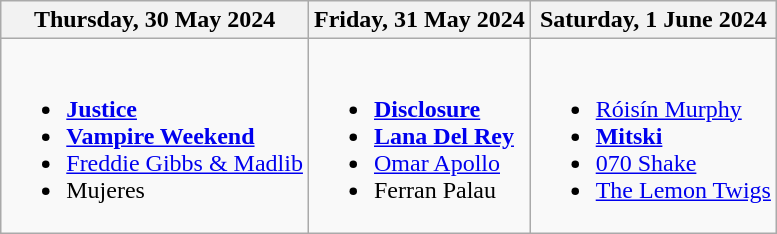<table class="wikitable">
<tr>
<th>Thursday, 30 May 2024</th>
<th>Friday, 31 May 2024</th>
<th>Saturday, 1 June 2024</th>
</tr>
<tr valign="top">
<td><br><ul><li><a href='#'><strong>Justice</strong></a></li><li><strong><a href='#'>Vampire Weekend</a></strong></li><li><a href='#'>Freddie Gibbs & Madlib</a></li><li>Mujeres</li></ul></td>
<td><br><ul><li><a href='#'><strong>Disclosure</strong></a></li><li><strong><a href='#'>Lana Del Rey</a></strong></li><li><a href='#'>Omar Apollo</a></li><li>Ferran Palau</li></ul></td>
<td><br><ul><li><a href='#'>Róisín Murphy</a></li><li><strong><a href='#'>Mitski</a></strong></li><li><a href='#'>070 Shake</a></li><li><a href='#'>The Lemon Twigs</a></li></ul></td>
</tr>
</table>
